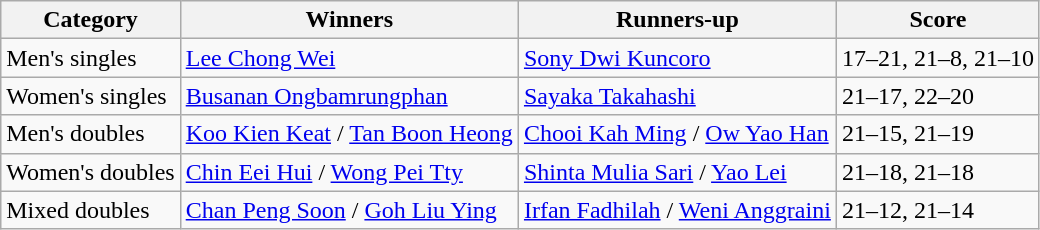<table class=wikitable style="white-space:nowrap;">
<tr>
<th>Category</th>
<th>Winners</th>
<th>Runners-up</th>
<th>Score</th>
</tr>
<tr>
<td>Men's singles</td>
<td> <a href='#'>Lee Chong Wei</a></td>
<td> <a href='#'>Sony Dwi Kuncoro</a></td>
<td>17–21, 21–8, 21–10</td>
</tr>
<tr>
<td>Women's singles</td>
<td> <a href='#'>Busanan Ongbamrungphan</a></td>
<td> <a href='#'>Sayaka Takahashi</a></td>
<td>21–17, 22–20</td>
</tr>
<tr>
<td>Men's doubles</td>
<td> <a href='#'>Koo Kien Keat</a> / <a href='#'>Tan Boon Heong</a></td>
<td> <a href='#'>Chooi Kah Ming</a> / <a href='#'>Ow Yao Han</a></td>
<td>21–15, 21–19</td>
</tr>
<tr>
<td>Women's doubles</td>
<td> <a href='#'>Chin Eei Hui</a> / <a href='#'>Wong Pei Tty</a></td>
<td> <a href='#'>Shinta Mulia Sari</a> / <a href='#'>Yao Lei</a></td>
<td>21–18, 21–18</td>
</tr>
<tr>
<td>Mixed doubles</td>
<td> <a href='#'>Chan Peng Soon</a> / <a href='#'>Goh Liu Ying</a></td>
<td> <a href='#'>Irfan Fadhilah</a> / <a href='#'>Weni Anggraini</a></td>
<td>21–12, 21–14</td>
</tr>
</table>
